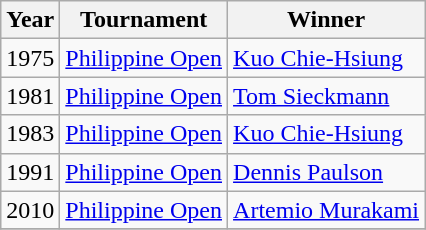<table class="wikitable">
<tr>
<th>Year</th>
<th>Tournament</th>
<th>Winner</th>
</tr>
<tr>
<td align=center>1975</td>
<td><a href='#'>Philippine Open</a></td>
<td> <a href='#'>Kuo Chie-Hsiung</a></td>
</tr>
<tr>
<td align=center>1981</td>
<td><a href='#'>Philippine Open</a></td>
<td> <a href='#'>Tom Sieckmann</a></td>
</tr>
<tr>
<td align=center>1983</td>
<td><a href='#'>Philippine Open</a></td>
<td> <a href='#'>Kuo Chie-Hsiung</a></td>
</tr>
<tr>
<td align=center>1991</td>
<td><a href='#'>Philippine Open</a></td>
<td> <a href='#'>Dennis Paulson</a></td>
</tr>
<tr>
<td align=center>2010</td>
<td><a href='#'>Philippine Open</a></td>
<td> <a href='#'>Artemio Murakami</a></td>
</tr>
<tr>
</tr>
</table>
